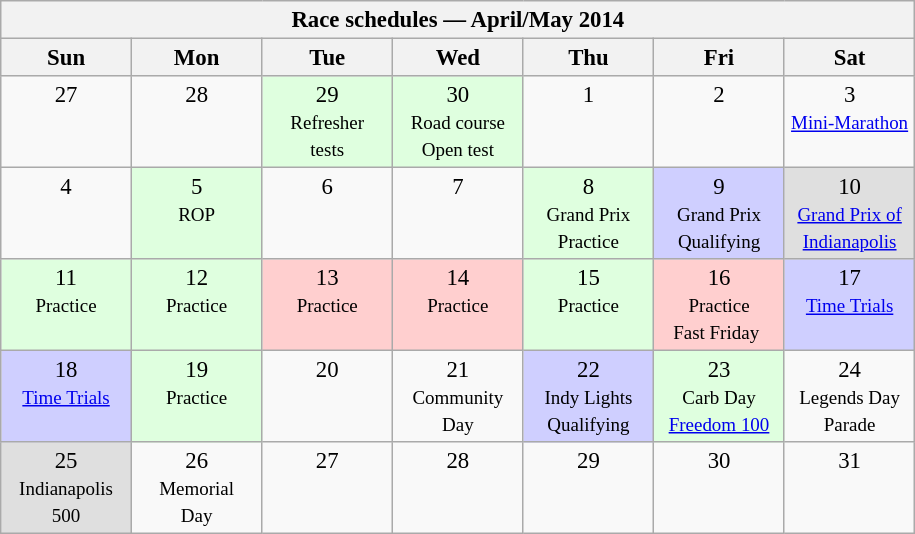<table class="wikitable" style="text-align:center; font-size:95%">
<tr valign="top">
<th colspan=7>Race schedules — April/May 2014</th>
</tr>
<tr>
<th scope="col" width="80">Sun</th>
<th scope="col" width="80">Mon</th>
<th scope="col" width="80">Tue</th>
<th scope="col" width="80">Wed</th>
<th scope="col" width="80">Thu</th>
<th scope="col" width="80">Fri</th>
<th scope="col" width="80">Sat</th>
</tr>
<tr>
<td>27<br> <br> </td>
<td>28<br> <br> </td>
<td style="background:#DFFFDF;">29<br><small>Refresher<br>tests</small></td>
<td style="background:#DFFFDF;">30<br><small>Road course<br>Open test</small></td>
<td>1<br> <br> </td>
<td>2<br> <br> </td>
<td>3<br><small><a href='#'>Mini-Marathon</a></small><br> </td>
</tr>
<tr>
<td>4<br> <br> </td>
<td style="background:#DFFFDF;">5<br><small>ROP</small><br> </td>
<td>6<br> <br> </td>
<td>7<br> <br> </td>
<td style="background:#DFFFDF;">8<br><small>Grand Prix<br>Practice</small></td>
<td style="background:#CFCFFF;">9<br><small>Grand Prix<br>Qualifying</small></td>
<td style="background:#DFDFDF;">10<br><small><a href='#'>Grand Prix of<br>Indianapolis</a></small></td>
</tr>
<tr>
<td style="background:#DFFFDF;">11<br><small>Practice</small><br> </td>
<td style="background:#DFFFDF;">12<br><small>Practice</small><br> </td>
<td style="background:#FFCFCF;">13<br><small>Practice</small><br> </td>
<td style="background:#FFCFCF;">14<br><small>Practice</small><br> </td>
<td style="background:#DFFFDF;">15<br><small>Practice</small><br> </td>
<td style="background:#FFCFCF;">16<br><small>Practice <br> Fast Friday</small> </td>
<td style="background:#CFCFFF;">17<br><small><a href='#'>Time Trials</a><br> </small></td>
</tr>
<tr>
<td style="background:#CFCFFF;">18<br><small><a href='#'>Time Trials</a><br> </small></td>
<td style="background:#DFFFDF;">19<br><small>Practice</small><br> </td>
<td>20<br> <br> </td>
<td>21<br><small>Community<br>Day</small></td>
<td style="background:#CFCFFF;">22<br><small>Indy Lights<br>Qualifying</small></td>
<td style="background:#DFFFDF;">23<br><small>Carb Day <br><a href='#'>Freedom 100</a></small></td>
<td>24<br><small>Legends Day<br>Parade</small></td>
</tr>
<tr>
<td style="background:#DFDFDF;">25<br><small>Indianapolis<br>500</small></td>
<td>26<br><small>Memorial<br>Day</small></td>
<td>27<br> <br> </td>
<td>28<br> <br> </td>
<td>29<br> <br> </td>
<td>30<br> <br> </td>
<td>31<br> <br> </td>
</tr>
</table>
